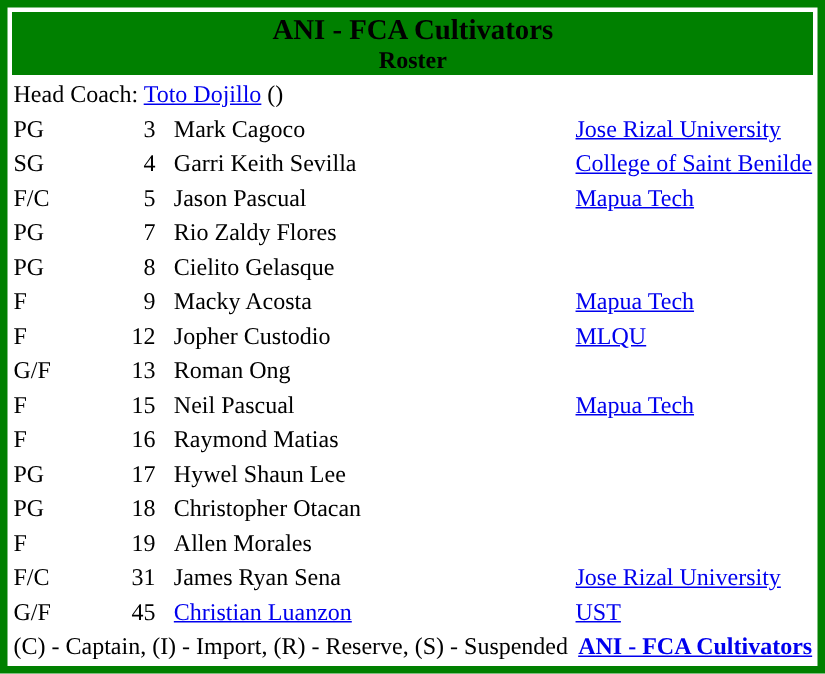<table style="border:5px solid Green;" cellspacing=3>
<tr style="text-align:center;background-color:Green">
<td colspan=5><span><big><strong>ANI - FCA Cultivators</strong></big><br><strong>Roster</strong></span></td>
</tr>
<tr>
<td colspan=4>Head Coach: <a href='#'>Toto Dojillo</a> ()</td>
<td style="text-align:right;"></td>
</tr>
<tr>
<td>PG</td>
<td style="text-align:right;">3</td>
<td></td>
<td>Mark Cagoco</td>
<td><a href='#'>Jose Rizal University</a></td>
</tr>
<tr>
<td>SG</td>
<td style="text-align:right;">4</td>
<td></td>
<td>Garri Keith Sevilla</td>
<td><a href='#'>College of Saint Benilde</a></td>
</tr>
<tr>
<td>F/C</td>
<td style="text-align:right;">5</td>
<td></td>
<td>Jason Pascual</td>
<td><a href='#'>Mapua Tech</a></td>
</tr>
<tr>
<td>PG</td>
<td style="text-align:right;">7</td>
<td></td>
<td>Rio Zaldy Flores</td>
<td></td>
</tr>
<tr>
<td>PG</td>
<td style="text-align:right;">8</td>
<td></td>
<td>Cielito Gelasque</td>
<td></td>
</tr>
<tr>
<td>F</td>
<td style="text-align:right;">9</td>
<td></td>
<td>Macky Acosta</td>
<td><a href='#'>Mapua Tech</a></td>
</tr>
<tr>
<td>F</td>
<td style="text-align:right;">12</td>
<td></td>
<td>Jopher Custodio</td>
<td><a href='#'>MLQU</a></td>
</tr>
<tr>
<td>G/F</td>
<td style="text-align:right;">13</td>
<td></td>
<td>Roman Ong</td>
<td></td>
</tr>
<tr>
<td>F</td>
<td style="text-align:right;">15</td>
<td></td>
<td>Neil Pascual</td>
<td><a href='#'>Mapua Tech</a></td>
</tr>
<tr>
<td>F</td>
<td style="text-align:right;">16</td>
<td></td>
<td>Raymond Matias</td>
<td></td>
</tr>
<tr>
<td>PG</td>
<td style="text-align:right;">17</td>
<td></td>
<td>Hywel Shaun Lee</td>
<td></td>
</tr>
<tr>
<td>PG</td>
<td style="text-align:right;">18</td>
<td></td>
<td>Christopher Otacan</td>
<td></td>
</tr>
<tr>
<td>F</td>
<td style="text-align:right;">19</td>
<td></td>
<td>Allen Morales</td>
<td></td>
</tr>
<tr>
<td>F/C</td>
<td style="text-align:right;">31</td>
<td></td>
<td>James Ryan Sena</td>
<td><a href='#'>Jose Rizal University</a></td>
</tr>
<tr>
<td>G/F</td>
<td style="text-align:right;">45</td>
<td></td>
<td><a href='#'>Christian Luanzon</a></td>
<td><a href='#'>UST</a></td>
</tr>
<tr>
<td colspan=4>(C) - Captain, (I) - Import, (R) - Reserve, (S) - Suspended</td>
<td style="text-align:right;"><strong><a href='#'>ANI - FCA Cultivators</a></strong></td>
</tr>
</table>
